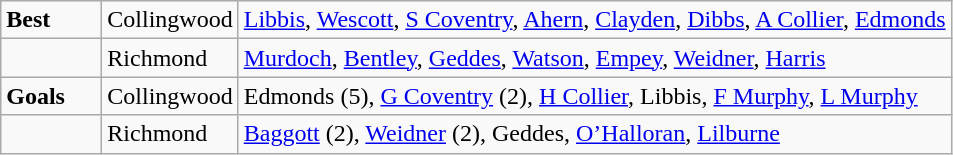<table class=wikitable>
<tr>
<td width="60pt"><strong>Best</strong></td>
<td width="80pt">Collingwood</td>
<td><a href='#'>Libbis</a>, <a href='#'>Wescott</a>, <a href='#'>S Coventry</a>, <a href='#'>Ahern</a>, <a href='#'>Clayden</a>, <a href='#'>Dibbs</a>, <a href='#'>A Collier</a>, <a href='#'>Edmonds</a></td>
</tr>
<tr>
<td></td>
<td>Richmond</td>
<td><a href='#'>Murdoch</a>, <a href='#'>Bentley</a>, <a href='#'>Geddes</a>, <a href='#'>Watson</a>, <a href='#'>Empey</a>, <a href='#'>Weidner</a>, <a href='#'>Harris</a></td>
</tr>
<tr>
<td><strong>Goals</strong></td>
<td>Collingwood</td>
<td>Edmonds (5), <a href='#'>G Coventry</a> (2), <a href='#'>H Collier</a>, Libbis, <a href='#'>F Murphy</a>, <a href='#'>L Murphy</a></td>
</tr>
<tr>
<td></td>
<td>Richmond</td>
<td><a href='#'>Baggott</a> (2), <a href='#'>Weidner</a> (2), Geddes, <a href='#'>O’Halloran</a>, <a href='#'>Lilburne</a></td>
</tr>
</table>
